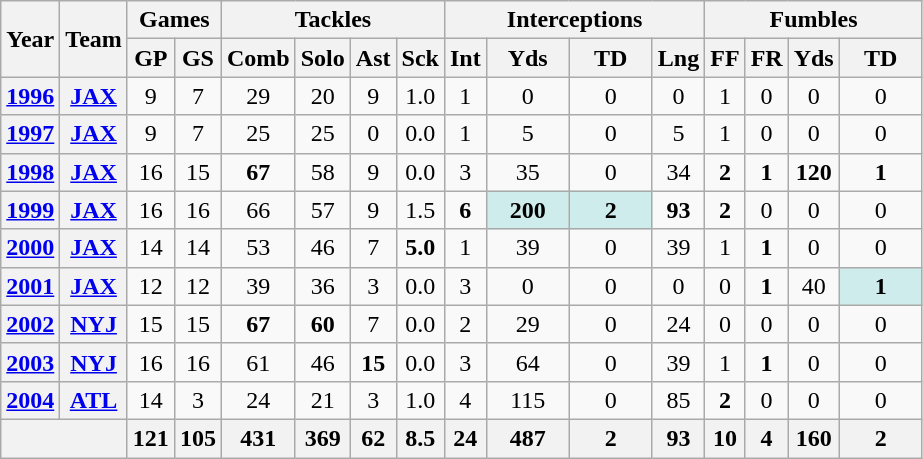<table class="wikitable" style="text-align:center">
<tr>
<th rowspan="2">Year</th>
<th rowspan="2">Team</th>
<th colspan="2">Games</th>
<th colspan="4">Tackles</th>
<th colspan="4">Interceptions</th>
<th colspan="4">Fumbles</th>
</tr>
<tr>
<th>GP</th>
<th>GS</th>
<th>Comb</th>
<th>Solo</th>
<th>Ast</th>
<th>Sck</th>
<th>Int</th>
<th>Yds</th>
<th>TD</th>
<th>Lng</th>
<th>FF</th>
<th>FR</th>
<th>Yds</th>
<th>TD</th>
</tr>
<tr>
<th><a href='#'>1996</a></th>
<th><a href='#'>JAX</a></th>
<td>9</td>
<td>7</td>
<td>29</td>
<td>20</td>
<td>9</td>
<td>1.0</td>
<td>1</td>
<td>0</td>
<td>0</td>
<td>0</td>
<td>1</td>
<td>0</td>
<td>0</td>
<td>0</td>
</tr>
<tr>
<th><a href='#'>1997</a></th>
<th><a href='#'>JAX</a></th>
<td>9</td>
<td>7</td>
<td>25</td>
<td>25</td>
<td>0</td>
<td>0.0</td>
<td>1</td>
<td>5</td>
<td>0</td>
<td>5</td>
<td>1</td>
<td>0</td>
<td>0</td>
<td>0</td>
</tr>
<tr>
<th><a href='#'>1998</a></th>
<th><a href='#'>JAX</a></th>
<td>16</td>
<td>15</td>
<td><strong>67</strong></td>
<td>58</td>
<td>9</td>
<td>0.0</td>
<td>3</td>
<td>35</td>
<td>0</td>
<td>34</td>
<td><strong>2</strong></td>
<td><strong>1</strong></td>
<td><strong>120</strong></td>
<td><strong>1</strong></td>
</tr>
<tr>
<th><a href='#'>1999</a></th>
<th><a href='#'>JAX</a></th>
<td>16</td>
<td>16</td>
<td>66</td>
<td>57</td>
<td>9</td>
<td>1.5</td>
<td><strong>6</strong></td>
<td style="background:#cfecec; width:3em;"><strong>200</strong></td>
<td style="background:#cfecec; width:3em;"><strong>2</strong></td>
<td><strong>93</strong></td>
<td><strong>2</strong></td>
<td>0</td>
<td>0</td>
<td>0</td>
</tr>
<tr>
<th><a href='#'>2000</a></th>
<th><a href='#'>JAX</a></th>
<td>14</td>
<td>14</td>
<td>53</td>
<td>46</td>
<td>7</td>
<td><strong>5.0</strong></td>
<td>1</td>
<td>39</td>
<td>0</td>
<td>39</td>
<td>1</td>
<td><strong>1</strong></td>
<td>0</td>
<td>0</td>
</tr>
<tr>
<th><a href='#'>2001</a></th>
<th><a href='#'>JAX</a></th>
<td>12</td>
<td>12</td>
<td>39</td>
<td>36</td>
<td>3</td>
<td>0.0</td>
<td>3</td>
<td>0</td>
<td>0</td>
<td>0</td>
<td>0</td>
<td><strong>1</strong></td>
<td>40</td>
<td style="background:#cfecec; width:3em;"><strong>1</strong></td>
</tr>
<tr>
<th><a href='#'>2002</a></th>
<th><a href='#'>NYJ</a></th>
<td>15</td>
<td>15</td>
<td><strong>67</strong></td>
<td><strong>60</strong></td>
<td>7</td>
<td>0.0</td>
<td>2</td>
<td>29</td>
<td>0</td>
<td>24</td>
<td>0</td>
<td>0</td>
<td>0</td>
<td>0</td>
</tr>
<tr>
<th><a href='#'>2003</a></th>
<th><a href='#'>NYJ</a></th>
<td>16</td>
<td>16</td>
<td>61</td>
<td>46</td>
<td><strong>15</strong></td>
<td>0.0</td>
<td>3</td>
<td>64</td>
<td>0</td>
<td>39</td>
<td>1</td>
<td><strong>1</strong></td>
<td>0</td>
<td>0</td>
</tr>
<tr>
<th><a href='#'>2004</a></th>
<th><a href='#'>ATL</a></th>
<td>14</td>
<td>3</td>
<td>24</td>
<td>21</td>
<td>3</td>
<td>1.0</td>
<td>4</td>
<td>115</td>
<td>0</td>
<td>85</td>
<td><strong>2</strong></td>
<td>0</td>
<td>0</td>
<td>0</td>
</tr>
<tr>
<th colspan="2"></th>
<th>121</th>
<th>105</th>
<th>431</th>
<th>369</th>
<th>62</th>
<th>8.5</th>
<th>24</th>
<th>487</th>
<th>2</th>
<th>93</th>
<th>10</th>
<th>4</th>
<th>160</th>
<th>2</th>
</tr>
</table>
